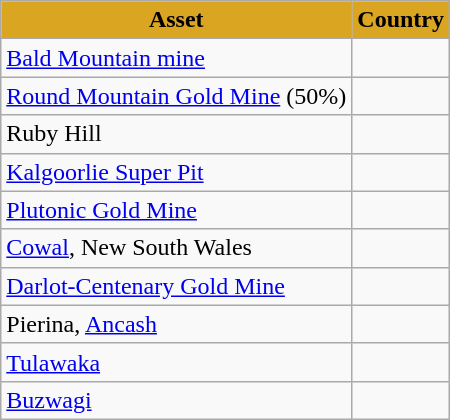<table class="sortable wikitable">
<tr>
<th style="background:#daa520;">Asset</th>
<th style="background:#daa520;">Country</th>
</tr>
<tr>
<td><a href='#'>Bald Mountain mine</a></td>
<td></td>
</tr>
<tr>
<td><a href='#'>Round Mountain Gold Mine</a> (50%)</td>
<td></td>
</tr>
<tr>
<td>Ruby Hill</td>
<td></td>
</tr>
<tr>
<td><a href='#'>Kalgoorlie Super Pit</a></td>
<td></td>
</tr>
<tr>
<td><a href='#'>Plutonic Gold Mine</a></td>
<td></td>
</tr>
<tr>
<td><a href='#'>Cowal</a>, New South Wales</td>
<td></td>
</tr>
<tr>
<td><a href='#'>Darlot-Centenary Gold Mine</a></td>
<td></td>
</tr>
<tr>
<td>Pierina, <a href='#'>Ancash</a></td>
<td></td>
</tr>
<tr>
<td><a href='#'>Tulawaka</a></td>
<td></td>
</tr>
<tr>
<td><a href='#'>Buzwagi</a></td>
<td></td>
</tr>
</table>
